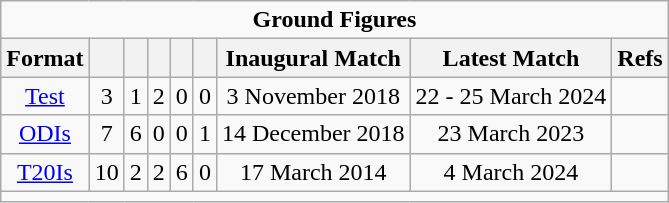<table class="wikitable" style="text-align: center">
<tr>
<td colspan="10" style="text-align:center;"><strong>Ground Figures</strong></td>
</tr>
<tr>
<th>Format</th>
<th></th>
<th></th>
<th></th>
<th></th>
<th></th>
<th>Inaugural Match</th>
<th>Latest Match</th>
<th>Refs</th>
</tr>
<tr>
<td><a href='#'>Test</a></td>
<td>3</td>
<td>1</td>
<td>2</td>
<td>0</td>
<td>0</td>
<td>3 November 2018</td>
<td>22 - 25 March 2024</td>
<td></td>
</tr>
<tr>
<td><a href='#'>ODIs</a></td>
<td>7</td>
<td>6</td>
<td>0</td>
<td>0</td>
<td>1</td>
<td>14 December 2018</td>
<td>23 March 2023</td>
<td></td>
</tr>
<tr>
<td><a href='#'>T20Is</a></td>
<td>10</td>
<td>2</td>
<td>2</td>
<td>6</td>
<td>0</td>
<td>17 March 2014</td>
<td>4 March 2024</td>
<td></td>
</tr>
<tr>
<td colspan=10 align=center><em></em></td>
</tr>
</table>
